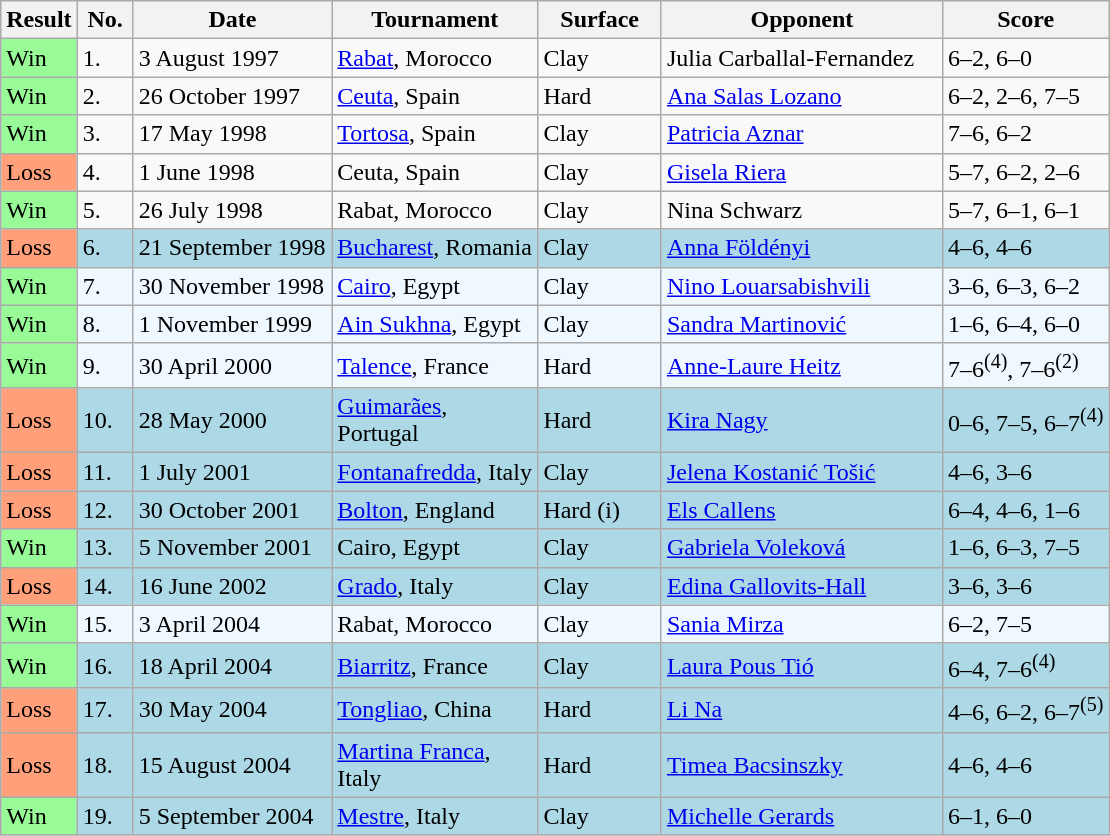<table class="sortable wikitable">
<tr>
<th>Result</th>
<th width=30>No.</th>
<th width=125>Date</th>
<th width=130>Tournament</th>
<th width=75>Surface</th>
<th width=180>Opponent</th>
<th class="unsortable">Score</th>
</tr>
<tr>
<td style="background:#98fb98;">Win</td>
<td>1.</td>
<td>3 August 1997</td>
<td><a href='#'>Rabat</a>, Morocco</td>
<td>Clay</td>
<td> Julia Carballal-Fernandez</td>
<td>6–2, 6–0</td>
</tr>
<tr>
<td style="background:#98fb98;">Win</td>
<td>2.</td>
<td>26 October 1997</td>
<td><a href='#'>Ceuta</a>, Spain</td>
<td>Hard</td>
<td> <a href='#'>Ana Salas Lozano</a></td>
<td>6–2, 2–6, 7–5</td>
</tr>
<tr>
<td style="background:#98fb98;">Win</td>
<td>3.</td>
<td>17 May 1998</td>
<td><a href='#'>Tortosa</a>, Spain</td>
<td>Clay</td>
<td> <a href='#'>Patricia Aznar</a></td>
<td>7–6, 6–2</td>
</tr>
<tr>
<td style="background:#ffa07a;">Loss</td>
<td>4.</td>
<td>1 June 1998</td>
<td>Ceuta, Spain</td>
<td>Clay</td>
<td> <a href='#'>Gisela Riera</a></td>
<td>5–7, 6–2, 2–6</td>
</tr>
<tr>
<td style="background:#98fb98;">Win</td>
<td>5.</td>
<td>26 July 1998</td>
<td>Rabat, Morocco</td>
<td>Clay</td>
<td> Nina Schwarz</td>
<td>5–7, 6–1, 6–1</td>
</tr>
<tr style="background:lightblue;">
<td style="background:#ffa07a;">Loss</td>
<td>6.</td>
<td>21 September 1998</td>
<td><a href='#'>Bucharest</a>, Romania</td>
<td>Clay</td>
<td> <a href='#'>Anna Földényi</a></td>
<td>4–6, 4–6</td>
</tr>
<tr style="background:#f0f8ff;">
<td style="background:#98fb98;">Win</td>
<td>7.</td>
<td>30 November 1998</td>
<td><a href='#'>Cairo</a>, Egypt</td>
<td>Clay</td>
<td> <a href='#'>Nino Louarsabishvili</a></td>
<td>3–6, 6–3, 6–2</td>
</tr>
<tr style="background:#f0f8ff;">
<td style="background:#98fb98;">Win</td>
<td>8.</td>
<td>1 November 1999</td>
<td><a href='#'>Ain Sukhna</a>, Egypt</td>
<td>Clay</td>
<td> <a href='#'>Sandra Martinović</a></td>
<td>1–6, 6–4, 6–0</td>
</tr>
<tr style="background:#f0f8ff;">
<td style="background:#98fb98;">Win</td>
<td>9.</td>
<td>30 April 2000</td>
<td><a href='#'>Talence</a>, France</td>
<td>Hard</td>
<td> <a href='#'>Anne-Laure Heitz</a></td>
<td>7–6<sup>(4)</sup>, 7–6<sup>(2)</sup></td>
</tr>
<tr style="background:lightblue;">
<td style="background:#ffa07a;">Loss</td>
<td>10.</td>
<td>28 May 2000</td>
<td><a href='#'>Guimarães</a>, Portugal</td>
<td>Hard</td>
<td> <a href='#'>Kira Nagy</a></td>
<td>0–6, 7–5, 6–7<sup>(4)</sup></td>
</tr>
<tr style="background:lightblue;">
<td style="background:#ffa07a;">Loss</td>
<td>11.</td>
<td>1 July 2001</td>
<td><a href='#'>Fontanafredda</a>, Italy</td>
<td>Clay</td>
<td> <a href='#'>Jelena Kostanić Tošić</a></td>
<td>4–6, 3–6</td>
</tr>
<tr style="background:lightblue;">
<td style="background:#ffa07a;">Loss</td>
<td>12.</td>
<td>30 October 2001</td>
<td><a href='#'>Bolton</a>, England</td>
<td>Hard (i)</td>
<td> <a href='#'>Els Callens</a></td>
<td>6–4, 4–6, 1–6</td>
</tr>
<tr style="background:lightblue;">
<td style="background:#98fb98;">Win</td>
<td>13.</td>
<td>5 November 2001</td>
<td>Cairo, Egypt</td>
<td>Clay</td>
<td> <a href='#'>Gabriela Voleková</a></td>
<td>1–6, 6–3, 7–5</td>
</tr>
<tr style="background:lightblue;">
<td style="background:#ffa07a;">Loss</td>
<td>14.</td>
<td>16 June 2002</td>
<td><a href='#'>Grado</a>, Italy</td>
<td>Clay</td>
<td> <a href='#'>Edina Gallovits-Hall</a></td>
<td>3–6, 3–6</td>
</tr>
<tr style="background:#f0f8ff;">
<td style="background:#98fb98;">Win</td>
<td>15.</td>
<td>3 April 2004</td>
<td>Rabat, Morocco</td>
<td>Clay</td>
<td> <a href='#'>Sania Mirza</a></td>
<td>6–2, 7–5</td>
</tr>
<tr style="background:lightblue;">
<td style="background:#98fb98;">Win</td>
<td>16.</td>
<td>18 April 2004</td>
<td><a href='#'>Biarritz</a>, France</td>
<td>Clay</td>
<td> <a href='#'>Laura Pous Tió</a></td>
<td>6–4, 7–6<sup>(4)</sup></td>
</tr>
<tr style="background:lightblue;">
<td style="background:#ffa07a;">Loss</td>
<td>17.</td>
<td>30 May 2004</td>
<td><a href='#'>Tongliao</a>, China</td>
<td>Hard</td>
<td> <a href='#'>Li Na</a></td>
<td>4–6, 6–2, 6–7<sup>(5)</sup></td>
</tr>
<tr style="background:lightblue;">
<td style="background:#ffa07a;">Loss</td>
<td>18.</td>
<td>15 August 2004</td>
<td><a href='#'>Martina Franca</a>, Italy</td>
<td>Hard</td>
<td> <a href='#'>Timea Bacsinszky</a></td>
<td>4–6, 4–6</td>
</tr>
<tr style="background:lightblue;">
<td style="background:#98fb98;">Win</td>
<td>19.</td>
<td>5 September 2004</td>
<td><a href='#'>Mestre</a>, Italy</td>
<td>Clay</td>
<td> <a href='#'>Michelle Gerards</a></td>
<td>6–1, 6–0</td>
</tr>
</table>
